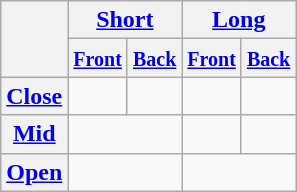<table class="wikitable" style="text-align:center">
<tr>
<th rowspan="2"></th>
<th colspan="2"><a href='#'>Short</a></th>
<th colspan="2"><a href='#'>Long</a></th>
</tr>
<tr>
<th><a href='#'><small>Front</small></a></th>
<th><a href='#'><small>Back</small></a></th>
<th><a href='#'><small>Front</small></a></th>
<th><a href='#'><small>Back</small></a></th>
</tr>
<tr>
<th><a href='#'>Close</a></th>
<td></td>
<td></td>
<td></td>
<td></td>
</tr>
<tr>
<th><a href='#'>Mid</a></th>
<td colspan="2"></td>
<td></td>
<td></td>
</tr>
<tr>
<th><a href='#'>Open</a></th>
<td colspan="2"></td>
<td colspan="2"></td>
</tr>
</table>
